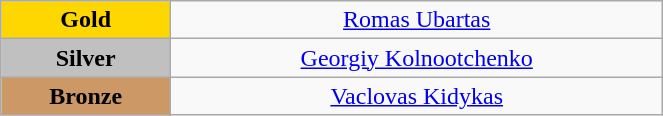<table class="wikitable" style="text-align:center; " width="35%">
<tr>
<td bgcolor="gold"><strong>Gold</strong></td>
<td><a href='#'>Romas Ubartas</a><br>  <small><em></em></small></td>
</tr>
<tr>
<td bgcolor="silver"><strong>Silver</strong></td>
<td><a href='#'>Georgiy Kolnootchenko</a><br>  <small><em></em></small></td>
</tr>
<tr>
<td bgcolor="CC9966"><strong>Bronze</strong></td>
<td><a href='#'>Vaclovas Kidykas</a><br>  <small><em></em></small></td>
</tr>
</table>
